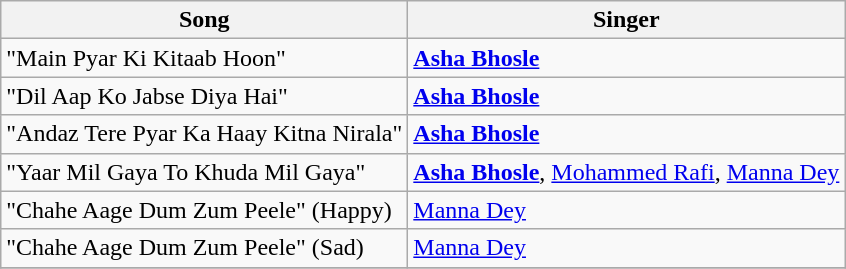<table class="wikitable">
<tr>
<th>Song</th>
<th>Singer</th>
</tr>
<tr>
<td>"Main Pyar Ki Kitaab Hoon"</td>
<td><strong><a href='#'>Asha Bhosle</a></strong></td>
</tr>
<tr>
<td>"Dil Aap Ko Jabse Diya Hai"</td>
<td><strong><a href='#'>Asha Bhosle</a></strong></td>
</tr>
<tr>
<td>"Andaz Tere Pyar Ka Haay Kitna Nirala"</td>
<td><strong><a href='#'>Asha Bhosle</a></strong></td>
</tr>
<tr>
<td>"Yaar Mil Gaya To Khuda Mil Gaya"</td>
<td><strong><a href='#'>Asha Bhosle</a></strong>, <a href='#'>Mohammed Rafi</a>, <a href='#'>Manna Dey</a></td>
</tr>
<tr>
<td>"Chahe Aage Dum Zum Peele" (Happy)</td>
<td><a href='#'>Manna Dey</a></td>
</tr>
<tr>
<td>"Chahe Aage Dum Zum Peele" (Sad)</td>
<td><a href='#'>Manna Dey</a></td>
</tr>
<tr>
</tr>
</table>
